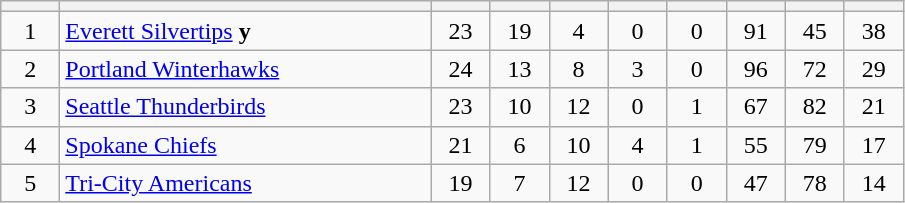<table class="wikitable sortable">
<tr>
<th style="width:2em"></th>
<th style="width:15em;" class="unsortable"></th>
<th style="width:2em;"></th>
<th style="width:2em;"></th>
<th style="width:2em;"></th>
<th style="width:2em;"></th>
<th style="width:2em;"></th>
<th style="width:2em;"></th>
<th style="width:2em;"></th>
<th style="width:2em;"></th>
</tr>
<tr style="font-weight: ; text-align: center;">
<td>1</td>
<td style="text-align:left;"><a href='#'>Everett Silvertips</a> <strong>y</strong></td>
<td>23</td>
<td>19</td>
<td>4</td>
<td>0</td>
<td>0</td>
<td>91</td>
<td>45</td>
<td>38</td>
</tr>
<tr style="font-weight: ; text-align: center;">
<td>2</td>
<td style="text-align:left;"><a href='#'>Portland Winterhawks</a></td>
<td>24</td>
<td>13</td>
<td>8</td>
<td>3</td>
<td>0</td>
<td>96</td>
<td>72</td>
<td>29</td>
</tr>
<tr style="font-weight: ; text-align: center;">
<td>3</td>
<td style="text-align:left;"><a href='#'>Seattle Thunderbirds</a></td>
<td>23</td>
<td>10</td>
<td>12</td>
<td>0</td>
<td>1</td>
<td>67</td>
<td>82</td>
<td>21</td>
</tr>
<tr style="font-weight: ; text-align: center;">
<td>4</td>
<td style="text-align:left;"><a href='#'>Spokane Chiefs</a></td>
<td>21</td>
<td>6</td>
<td>10</td>
<td>4</td>
<td>1</td>
<td>55</td>
<td>79</td>
<td>17</td>
</tr>
<tr style="font-weight: ; text-align: center;">
<td>5</td>
<td style="text-align:left;"><a href='#'>Tri-City Americans</a></td>
<td>19</td>
<td>7</td>
<td>12</td>
<td>0</td>
<td>0</td>
<td>47</td>
<td>78</td>
<td>14</td>
</tr>
</table>
